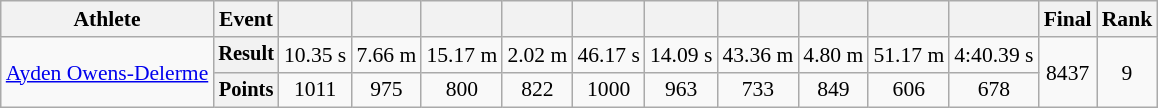<table class=wikitable style="font-size:90%;">
<tr>
<th>Athlete</th>
<th>Event</th>
<th></th>
<th></th>
<th></th>
<th></th>
<th></th>
<th></th>
<th></th>
<th></th>
<th></th>
<th></th>
<th>Final</th>
<th>Rank</th>
</tr>
<tr align=center>
<td rowspan=2 align=left><a href='#'>Ayden Owens-Delerme</a></td>
<th style="font-size:95%">Result</th>
<td>10.35 s</td>
<td>7.66 m <strong></strong></td>
<td>15.17 m</td>
<td>2.02 m <strong></strong></td>
<td>46.17 s</td>
<td>14.09 s</td>
<td>43.36 m</td>
<td>4.80 m</td>
<td>51.17 m</td>
<td>4:40.39 s <strong></strong></td>
<td rowspan=2>8437</td>
<td rowspan=2>9</td>
</tr>
<tr align=center>
<th style="font-size:95%">Points</th>
<td>1011</td>
<td>975</td>
<td>800</td>
<td>822</td>
<td>1000</td>
<td>963</td>
<td>733</td>
<td>849</td>
<td>606</td>
<td>678</td>
</tr>
</table>
